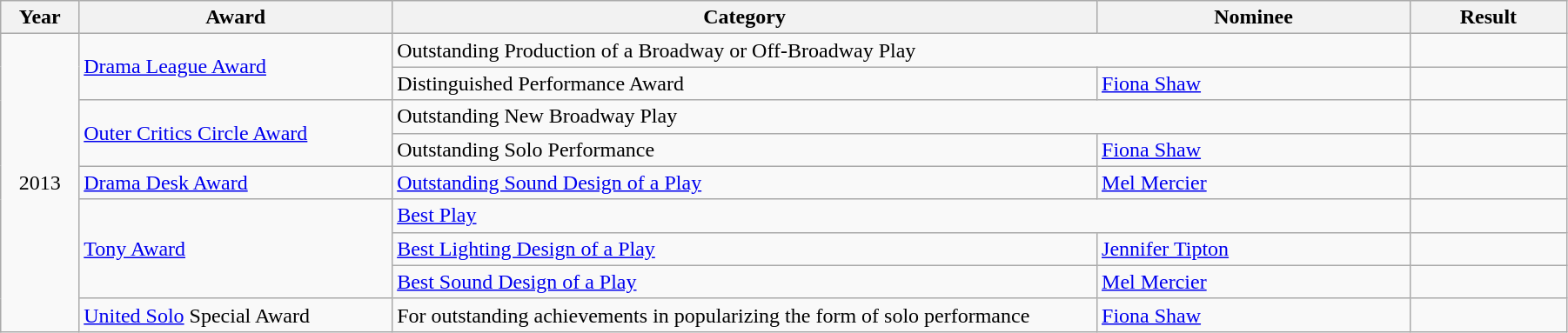<table class="wikitable" width="95%">
<tr>
<th width="5%">Year</th>
<th width="20%">Award</th>
<th width="45%">Category</th>
<th width="20%">Nominee</th>
<th width="10%">Result</th>
</tr>
<tr>
<td rowspan="9" align="center">2013</td>
<td rowspan="2"><a href='#'>Drama League Award</a></td>
<td colspan="2">Outstanding Production of a Broadway or Off-Broadway Play</td>
<td></td>
</tr>
<tr>
<td>Distinguished Performance Award</td>
<td><a href='#'>Fiona Shaw</a></td>
<td></td>
</tr>
<tr>
<td rowspan="2"><a href='#'>Outer Critics Circle Award</a></td>
<td colspan="2">Outstanding New Broadway Play</td>
<td></td>
</tr>
<tr>
<td>Outstanding Solo Performance</td>
<td><a href='#'>Fiona Shaw</a></td>
<td></td>
</tr>
<tr>
<td><a href='#'>Drama Desk Award</a></td>
<td><a href='#'>Outstanding Sound Design of a Play</a></td>
<td><a href='#'>Mel Mercier</a></td>
<td></td>
</tr>
<tr>
<td rowspan="3"><a href='#'>Tony Award</a></td>
<td colspan="2"><a href='#'>Best Play</a></td>
<td></td>
</tr>
<tr>
<td><a href='#'>Best Lighting Design of a Play</a></td>
<td><a href='#'>Jennifer Tipton</a></td>
<td></td>
</tr>
<tr>
<td><a href='#'>Best Sound Design of a Play</a></td>
<td><a href='#'>Mel Mercier</a></td>
<td></td>
</tr>
<tr>
<td><a href='#'>United Solo</a> Special Award</td>
<td>For outstanding achievements in popularizing the form of solo performance</td>
<td><a href='#'>Fiona Shaw</a></td>
<td></td>
</tr>
</table>
